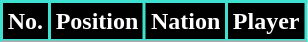<table class="wikitable sortable">
<tr>
<th style="background:#000000; color:white; border:2px solid #40E0D0;" scope="col">No.</th>
<th style="background:#000000; color:white; border:2px solid #40E0D0;" scope="col">Position</th>
<th style="background:#000000; color:white; border:2px solid #40E0D0;" scope="col">Nation</th>
<th style="background:#000000; color:white; border:2px solid #40E0D0;" scope="col">Player</th>
</tr>
<tr>
</tr>
</table>
